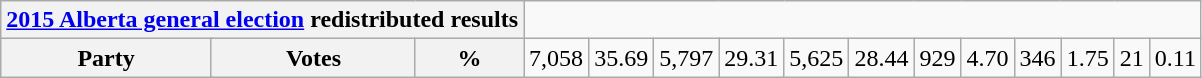<table class=wikitable>
<tr>
<th colspan=4><a href='#'>2015 Alberta general election</a> redistributed results</th>
</tr>
<tr>
<th colspan=2>Party</th>
<th>Votes</th>
<th>%<br></th>
<td align=right>7,058</td>
<td align=right>35.69<br></td>
<td align=right>5,797</td>
<td align=right>29.31<br></td>
<td align=right>5,625</td>
<td align=right>28.44<br></td>
<td align=right>929</td>
<td align=right>4.70<br></td>
<td align=right>346</td>
<td align=right>1.75<br></td>
<td align=right>21</td>
<td align=right>0.11<br></td>
</tr>
</table>
